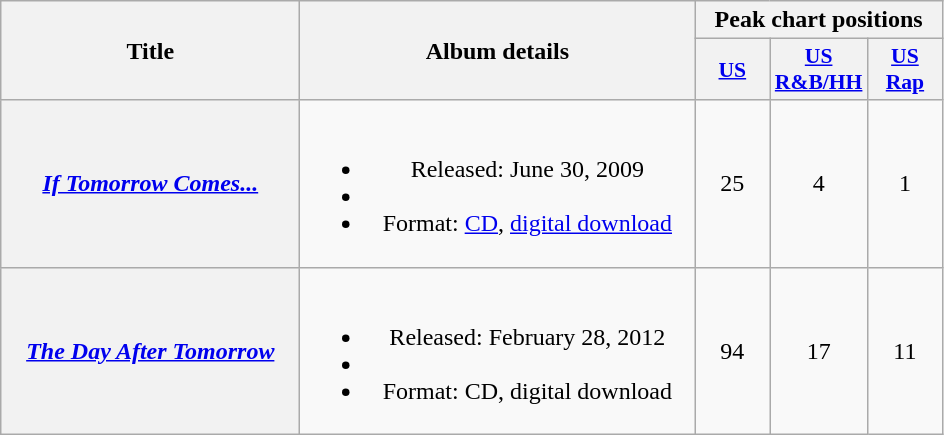<table class="wikitable plainrowheaders" style="text-align:center;">
<tr>
<th scope="col" rowspan="2" style="width:12em;">Title</th>
<th scope="col" rowspan="2" style="width:16em;">Album details</th>
<th scope="col" colspan="3">Peak chart positions</th>
</tr>
<tr>
<th style="width:3em;font-size:90%;"><a href='#'>US</a><br></th>
<th style="width:3em;font-size:90%;"><a href='#'>US<br>R&B/HH</a><br></th>
<th style="width:3em;font-size:90%;"><a href='#'>US<br>Rap</a><br></th>
</tr>
<tr>
<th scope="row"><em><a href='#'>If Tomorrow Comes...</a></em></th>
<td><br><ul><li>Released: June 30, 2009</li><li></li><li>Format: <a href='#'>CD</a>, <a href='#'>digital download</a></li></ul></td>
<td>25</td>
<td>4</td>
<td>1</td>
</tr>
<tr>
<th scope="row"><em><a href='#'>The Day After Tomorrow</a></em></th>
<td><br><ul><li>Released: February 28, 2012</li><li></li><li>Format: CD, digital download</li></ul></td>
<td>94</td>
<td>17</td>
<td>11</td>
</tr>
</table>
